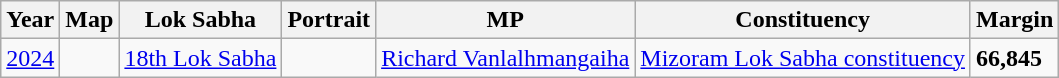<table class="wikitable">
<tr>
<th>Year</th>
<th>Map</th>
<th>Lok Sabha</th>
<th>Portrait</th>
<th>MP</th>
<th>Constituency</th>
<th>Margin</th>
</tr>
<tr>
<td><a href='#'>2024</a></td>
<td></td>
<td><a href='#'>18th Lok Sabha</a></td>
<td></td>
<td><a href='#'>Richard Vanlalhmangaiha</a></td>
<td><a href='#'>Mizoram Lok Sabha constituency</a></td>
<td><strong>66,845</strong></td>
</tr>
</table>
